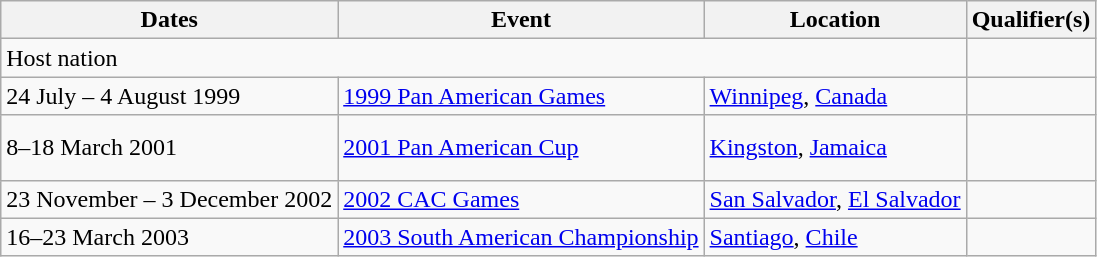<table class=wikitable>
<tr>
<th>Dates</th>
<th>Event</th>
<th>Location</th>
<th>Qualifier(s)</th>
</tr>
<tr>
<td colspan=3>Host nation</td>
<td></td>
</tr>
<tr>
<td>24 July – 4 August 1999</td>
<td><a href='#'>1999 Pan American Games</a></td>
<td> <a href='#'>Winnipeg</a>, <a href='#'>Canada</a></td>
<td></td>
</tr>
<tr>
<td>8–18 March 2001</td>
<td><a href='#'>2001 Pan American Cup</a></td>
<td> <a href='#'>Kingston</a>, <a href='#'>Jamaica</a></td>
<td><br><br></td>
</tr>
<tr>
<td>23 November – 3 December 2002</td>
<td><a href='#'>2002 CAC Games</a></td>
<td> <a href='#'>San Salvador</a>, <a href='#'>El Salvador</a></td>
<td><br></td>
</tr>
<tr>
<td>16–23 March 2003</td>
<td><a href='#'>2003 South American Championship</a></td>
<td> <a href='#'>Santiago</a>, <a href='#'>Chile</a></td>
<td></td>
</tr>
</table>
